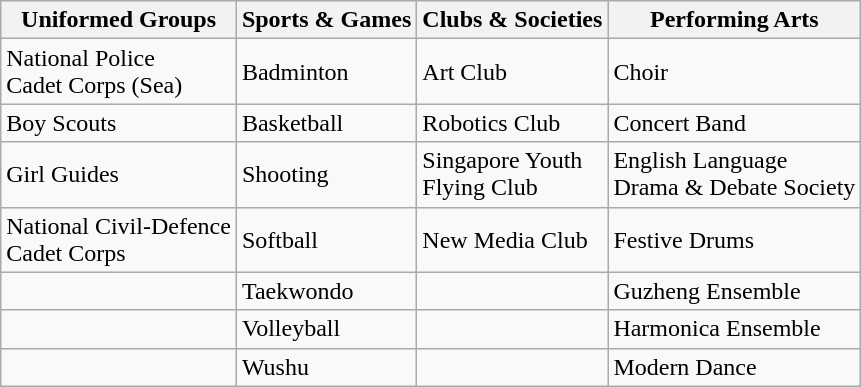<table class="wikitable">
<tr>
<th>Uniformed Groups</th>
<th>Sports & Games</th>
<th>Clubs & Societies</th>
<th>Performing Arts</th>
</tr>
<tr>
<td>National Police<br>Cadet Corps (Sea)</td>
<td>Badminton</td>
<td>Art Club</td>
<td>Choir</td>
</tr>
<tr>
<td>Boy Scouts</td>
<td>Basketball</td>
<td>Robotics Club</td>
<td>Concert Band</td>
</tr>
<tr>
<td>Girl Guides</td>
<td>Shooting</td>
<td>Singapore Youth<br>Flying Club</td>
<td>English Language<br>Drama & Debate Society</td>
</tr>
<tr>
<td>National Civil-Defence<br>Cadet Corps</td>
<td>Softball</td>
<td>New Media Club</td>
<td>Festive Drums</td>
</tr>
<tr>
<td></td>
<td>Taekwondo</td>
<td></td>
<td>Guzheng Ensemble</td>
</tr>
<tr>
<td></td>
<td>Volleyball</td>
<td></td>
<td>Harmonica Ensemble</td>
</tr>
<tr>
<td></td>
<td>Wushu</td>
<td></td>
<td>Modern Dance</td>
</tr>
</table>
